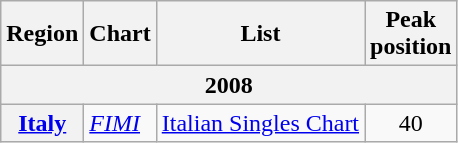<table class="wikitable sortable">
<tr>
<th>Region</th>
<th>Chart</th>
<th>List</th>
<th>Peak<br>position</th>
</tr>
<tr>
<th colspan="4">2008</th>
</tr>
<tr>
<th><a href='#'>Italy</a></th>
<td><em><a href='#'>FIMI</a></em></td>
<td><a href='#'>Italian Singles Chart</a></td>
<td align="center">40</td>
</tr>
</table>
